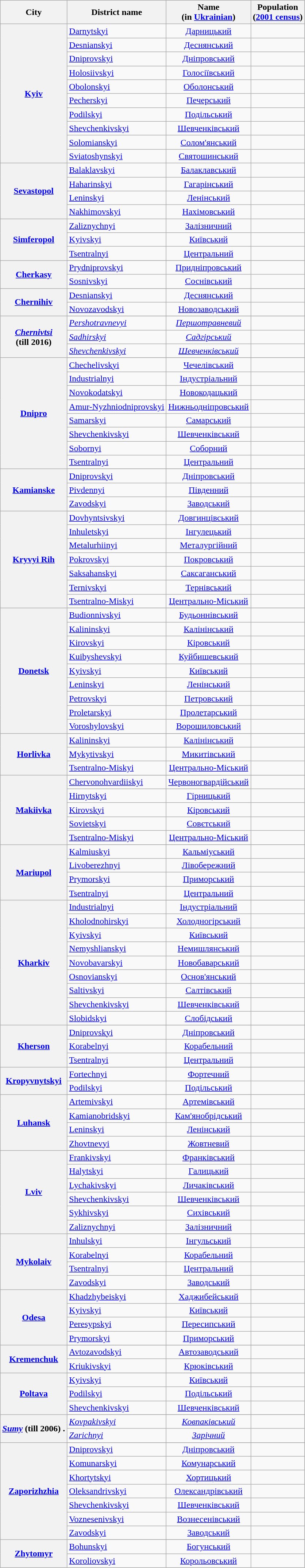<table class="wikitable sortable" id="Table of urban districts">
<tr>
<th scope="col">City</th>
<th scope="col">District name</th>
<th scope="col">Name<br>(in <a href='#'>Ukrainian</a>)</th>
<th scope="col">Population<br>(<a href='#'>2001 census</a>)</th>
</tr>
<tr>
<th scope="row" rowspan=10 align="left"><a href='#'>Kyiv</a> </th>
<td><a href='#'>Darnytskyi</a></td>
<td align=center><a href='#'>Дарницький</a></td>
<td align=right></td>
</tr>
<tr>
<td><a href='#'>Desnianskyi</a></td>
<td align=center><a href='#'>Деснянський</a></td>
<td align=right></td>
</tr>
<tr>
<td><a href='#'>Dniprovskyi</a></td>
<td align=center><a href='#'>Дніпровський</a></td>
<td align=right></td>
</tr>
<tr>
<td><a href='#'>Holosiivskyi</a></td>
<td align=center><a href='#'>Голосіївський</a></td>
<td align=right></td>
</tr>
<tr>
<td><a href='#'>Obolonskyi</a></td>
<td align=center><a href='#'>Оболонський</a></td>
<td align=right></td>
</tr>
<tr>
<td><a href='#'>Pecherskyi</a></td>
<td align=center><a href='#'>Печерський</a></td>
<td align=right></td>
</tr>
<tr>
<td><a href='#'>Podilskyi</a></td>
<td align=center><a href='#'>Подільський</a></td>
<td align=right></td>
</tr>
<tr>
<td><a href='#'>Shevchenkivskyi</a></td>
<td align=center><a href='#'>Шевченківський</a></td>
<td align=right></td>
</tr>
<tr>
<td><a href='#'>Solomianskyi</a></td>
<td align=center><a href='#'>Солом'янський</a></td>
<td align=right></td>
</tr>
<tr>
<td><a href='#'>Sviatoshynskyi</a></td>
<td align=center><a href='#'>Святошинський</a></td>
<td align=right></td>
</tr>
<tr>
<th scope="row" rowspan=4 align="left"><a href='#'>Sevastopol</a> </th>
<td><a href='#'>Balaklavskyi</a></td>
<td align=center><a href='#'>Балаклавський</a></td>
<td align=right></td>
</tr>
<tr>
<td><a href='#'>Haharinskyi</a></td>
<td align=center><a href='#'>Гагарінський</a></td>
<td align=right></td>
</tr>
<tr>
<td><a href='#'>Leninskyi</a></td>
<td align=center><a href='#'>Ленінський</a></td>
<td align=right></td>
</tr>
<tr>
<td><a href='#'>Nakhimovskyi</a></td>
<td align=center><a href='#'>Нахімовський</a></td>
<td align=right></td>
</tr>
<tr>
<th scope="row" rowspan=3 align="left"><a href='#'>Simferopol</a> </th>
<td><a href='#'>Zaliznychnyi</a></td>
<td align=center><a href='#'>Залізничний</a></td>
<td align=right></td>
</tr>
<tr>
<td><a href='#'>Kyivskyi</a></td>
<td align=center><a href='#'>Київський</a></td>
<td align=right></td>
</tr>
<tr>
<td><a href='#'>Tsentralnyi</a></td>
<td align=center><a href='#'>Центральний</a></td>
<td align=right></td>
</tr>
<tr>
<th scope="row" rowspan=3 align="left"><a href='#'>Cherkasy</a></th>
</tr>
<tr>
<td><a href='#'>Prydniprovskyi</a></td>
<td align=center><a href='#'>Придніпровський</a></td>
<td align=right></td>
</tr>
<tr>
<td><a href='#'>Sosnivskyi</a></td>
<td align=center><a href='#'>Соснівський</a></td>
<td align=right></td>
</tr>
<tr>
<th scope="row" rowspan=3 align="left"><a href='#'>Chernihiv</a> </th>
</tr>
<tr>
<td><a href='#'>Desnianskyi</a></td>
<td align=center><a href='#'>Деснянський</a></td>
<td align=right></td>
</tr>
<tr>
<td><a href='#'>Novozavodskyi</a></td>
<td align=center><a href='#'>Новозаводський</a></td>
<td align=right></td>
</tr>
<tr>
<th scope="row" rowspan=4 align="left"><em><a href='#'>Chernivtsi</a></em><br>(till 2016)  </th>
</tr>
<tr>
<td><em><a href='#'>Pershotravnevyi</a></em></td>
<td align=center><em><a href='#'>Першотравневий</a></em></td>
<td align=right><em></em></td>
</tr>
<tr>
<td><em><a href='#'>Sadhirskyi</a></em></td>
<td align=center><em><a href='#'>Садгірський</a></em></td>
<td align=right><em></em></td>
</tr>
<tr>
<td><em><a href='#'>Shevchenkivskyi</a></em></td>
<td align=center><em><a href='#'>Шевченківський</a></em></td>
<td align=right><em></em></td>
</tr>
<tr>
<th scope="row" rowspan=9 align="left"><a href='#'>Dnipro</a> </th>
</tr>
<tr>
<td><a href='#'>Chechelivskyi</a></td>
<td align=center><a href='#'>Чечелівський</a></td>
<td align=right></td>
</tr>
<tr>
<td><a href='#'>Industrialnyi</a></td>
<td align=center><a href='#'>Індустріальний</a></td>
<td align=right></td>
</tr>
<tr>
<td><a href='#'>Novokodatskyi</a></td>
<td align=center><a href='#'>Новокодацький</a></td>
<td align=right></td>
</tr>
<tr>
<td><a href='#'>Amur-Nyzhniodniprovskyi</a></td>
<td align="center"><a href='#'>Нижньодніпровський</a></td>
<td align="right"></td>
</tr>
<tr>
<td><a href='#'>Samarskyi</a></td>
<td align=center><a href='#'>Самарський</a></td>
<td align=right></td>
</tr>
<tr>
<td><a href='#'>Shevchenkivskyi</a></td>
<td align=center><a href='#'>Шевченківський</a></td>
<td align=right></td>
</tr>
<tr>
<td><a href='#'>Sobornyi</a></td>
<td align=center><a href='#'>Соборний</a></td>
<td align=right></td>
</tr>
<tr>
<td><a href='#'>Tsentralnyi</a></td>
<td align=center><a href='#'>Центральний</a></td>
<td align=right></td>
</tr>
<tr>
<th scope="row" rowspan=4 align="left"><a href='#'>Kamianske</a> </th>
</tr>
<tr>
<td><a href='#'>Dniprovskyi</a></td>
<td align=center><a href='#'>Дніпровський</a></td>
<td align=right></td>
</tr>
<tr>
<td><a href='#'>Pivdennyi</a></td>
<td align=center><a href='#'>Південний</a></td>
<td align=right></td>
</tr>
<tr>
<td><a href='#'>Zavodskyi</a></td>
<td align=center><a href='#'>Заводський</a></td>
<td align=right></td>
</tr>
<tr>
<th scope="row" rowspan=8 align="left"><a href='#'>Kryvyi Rih</a> </th>
</tr>
<tr>
<td><a href='#'>Dovhyntsivskyi</a></td>
<td align=center><a href='#'>Довгинцівський</a></td>
<td align=right></td>
</tr>
<tr>
<td><a href='#'>Inhuletskyi</a></td>
<td align=center><a href='#'>Інгулецький</a></td>
<td align=right></td>
</tr>
<tr>
<td><a href='#'>Metalurhiinyi</a></td>
<td align=center><a href='#'>Металургійний</a></td>
<td align=right></td>
</tr>
<tr>
<td><a href='#'>Pokrovskyi</a></td>
<td align=center><a href='#'>Покровський</a></td>
<td align=right></td>
</tr>
<tr>
<td><a href='#'>Saksahanskyi</a></td>
<td align=center><a href='#'>Саксаганський</a></td>
<td align=right></td>
</tr>
<tr>
<td><a href='#'>Ternivskyi</a></td>
<td align=center><a href='#'>Тернівський</a></td>
<td align=right></td>
</tr>
<tr>
<td><a href='#'>Tsentralno-Miskyi</a></td>
<td align=center><a href='#'>Центрально-Міський</a></td>
<td align=right></td>
</tr>
<tr>
<th scope="row" rowspan=10 align="left"><a href='#'>Donetsk</a> </th>
</tr>
<tr>
<td><a href='#'>Budionnivskyi</a></td>
<td align=center><a href='#'>Будьоннівський</a></td>
<td align=right></td>
</tr>
<tr>
<td><a href='#'>Kalininskyi</a></td>
<td align=center><a href='#'>Калінінський</a></td>
<td align=right></td>
</tr>
<tr>
<td><a href='#'>Kirovskyi</a></td>
<td align=center><a href='#'>Кіровський</a></td>
<td align=right></td>
</tr>
<tr>
<td><a href='#'>Kuibyshevskyi</a></td>
<td align=center><a href='#'>Куйбишевський</a></td>
<td align=right></td>
</tr>
<tr>
<td><a href='#'>Kyivskyi</a></td>
<td align=center><a href='#'>Київський</a></td>
<td align=right></td>
</tr>
<tr>
<td><a href='#'>Leninskyi</a></td>
<td align=center><a href='#'>Ленінський</a></td>
<td align=right></td>
</tr>
<tr>
<td><a href='#'>Petrovskyi</a></td>
<td align=center><a href='#'>Петровський</a></td>
<td align=right></td>
</tr>
<tr>
<td><a href='#'>Proletarskyi</a></td>
<td align=center><a href='#'>Пролетарський</a></td>
<td align=right></td>
</tr>
<tr>
<td><a href='#'>Voroshylovskyi</a></td>
<td align=center><a href='#'>Ворошиловський</a></td>
<td align=right></td>
</tr>
<tr>
<th scope="row" rowspan=4 align="left"><a href='#'>Horlivka</a> </th>
</tr>
<tr>
<td><a href='#'>Kalininskyi</a></td>
<td align=center><a href='#'>Калінінський</a></td>
<td align=right></td>
</tr>
<tr>
<td><a href='#'>Mykytivskyi</a></td>
<td align=center><a href='#'>Микитівський</a></td>
<td align=right></td>
</tr>
<tr>
<td><a href='#'>Tsentralno-Miskyi</a></td>
<td align=center><a href='#'>Центрально-Міський</a></td>
<td align=right></td>
</tr>
<tr>
<th scope="row" rowspan=6 align="left"><a href='#'>Makiivka</a> </th>
</tr>
<tr>
<td><a href='#'>Chervonohvardiiskyi</a></td>
<td align=center><a href='#'>Червоногвардійський</a></td>
<td align=right></td>
</tr>
<tr>
<td><a href='#'>Hirnytskyi</a></td>
<td align=center><a href='#'>Гірницький</a></td>
<td align=right></td>
</tr>
<tr>
<td><a href='#'>Kirovskyi</a></td>
<td align=center><a href='#'>Кіровський</a></td>
<td align=right></td>
</tr>
<tr>
<td><a href='#'>Sovietskyi</a></td>
<td align=center><a href='#'>Совєтський</a></td>
<td align=right></td>
</tr>
<tr>
<td><a href='#'>Tsentralno-Miskyi</a></td>
<td align=center><a href='#'>Центрально-Міський</a></td>
<td align=right></td>
</tr>
<tr>
<th scope="row" rowspan=5 align="left"><a href='#'>Mariupol</a> </th>
</tr>
<tr>
<td><a href='#'>Kalmiuskyi</a></td>
<td align=center><a href='#'>Кальміуський</a></td>
<td align=right></td>
</tr>
<tr>
<td><a href='#'>Livoberezhnyi</a></td>
<td align=center><a href='#'>Лівобережний</a></td>
<td align=right></td>
</tr>
<tr>
<td><a href='#'>Prymorskyi</a></td>
<td align=center><a href='#'>Приморський</a></td>
<td align=right></td>
</tr>
<tr>
<td><a href='#'>Tsentralnyi</a></td>
<td align=center><a href='#'>Центральний</a></td>
<td align=right></td>
</tr>
<tr>
<th scope="row" rowspan=10 align="left"><a href='#'>Kharkiv</a> </th>
</tr>
<tr>
<td><a href='#'>Industrialnyi</a></td>
<td align=center><a href='#'>Індустріальний</a></td>
<td align=right></td>
</tr>
<tr>
<td><a href='#'>Kholodnohirskyi</a></td>
<td align=center><a href='#'>Холодногірський</a></td>
<td align=right></td>
</tr>
<tr>
<td><a href='#'>Kyivskyi</a></td>
<td align=center><a href='#'>Київський</a></td>
<td align=right></td>
</tr>
<tr>
<td><a href='#'>Nemyshlianskyi</a></td>
<td align=center><a href='#'>Немишлянський</a></td>
<td align=right></td>
</tr>
<tr>
<td><a href='#'>Novobavarskyi</a></td>
<td align=center><a href='#'>Новобаварський</a></td>
<td align=right></td>
</tr>
<tr>
<td><a href='#'>Osnovianskyi</a></td>
<td align=center><a href='#'>Основ'янський</a></td>
<td align=right></td>
</tr>
<tr>
<td><a href='#'>Saltivskyi</a></td>
<td align=center><a href='#'>Салтівський</a></td>
<td align=right></td>
</tr>
<tr>
<td><a href='#'>Shevchenkivskyi</a></td>
<td align=center><a href='#'>Шевченківський</a></td>
<td align=right></td>
</tr>
<tr>
<td><a href='#'>Slobidskyi</a></td>
<td align=center><a href='#'>Слобідський</a></td>
<td align=right></td>
</tr>
<tr>
<th scope="row" rowspan=4 align="left"><a href='#'>Kherson</a> </th>
</tr>
<tr>
<td><a href='#'>Dniprovskyi</a></td>
<td align=center><a href='#'>Дніпровський</a></td>
<td align=right></td>
</tr>
<tr>
<td><a href='#'>Korabelnyi</a></td>
<td align=center><a href='#'>Корабельний</a></td>
<td align=right></td>
</tr>
<tr>
<td><a href='#'>Tsentralnyi</a></td>
<td align=center><a href='#'>Центральний</a></td>
<td align=right></td>
</tr>
<tr>
<th scope="row" rowspan=3 align="left"><a href='#'>Kropyvnytskyi</a> </th>
</tr>
<tr>
<td><a href='#'>Fortechnyi</a></td>
<td align=center><a href='#'>Фортечний</a></td>
<td align=right></td>
</tr>
<tr>
<td><a href='#'>Podilskyi</a></td>
<td align=center><a href='#'>Подільський</a></td>
<td align=right></td>
</tr>
<tr>
<th scope="row" rowspan=5 align="left"><a href='#'>Luhansk</a> </th>
</tr>
<tr>
<td><a href='#'>Artemivskyi</a></td>
<td align=center><a href='#'>Артемівський</a></td>
<td align=right></td>
</tr>
<tr>
<td><a href='#'>Kamianobridskyi</a></td>
<td align=center><a href='#'>Кам'янобрідський</a></td>
<td align=right></td>
</tr>
<tr>
<td><a href='#'>Leninskyi</a></td>
<td align=center><a href='#'>Ленінський</a></td>
<td align=right></td>
</tr>
<tr>
<td><a href='#'>Zhovtnevyi</a></td>
<td align=center><a href='#'>Жовтневий</a></td>
<td align=right></td>
</tr>
<tr>
<th scope="row" rowspan=7 align="left"><a href='#'>Lviv</a> </th>
</tr>
<tr>
<td><a href='#'>Frankivskyi</a></td>
<td align=center><a href='#'>Франківський</a></td>
<td align=right></td>
</tr>
<tr>
<td><a href='#'>Halytskyi</a></td>
<td align=center><a href='#'>Галицький</a></td>
<td align=right></td>
</tr>
<tr>
<td><a href='#'>Lychakivskyi</a></td>
<td align=center><a href='#'>Личаківський</a></td>
<td align=right></td>
</tr>
<tr>
<td><a href='#'>Shevchenkivskyi</a></td>
<td align=center><a href='#'>Шевченківський</a></td>
<td align=right></td>
</tr>
<tr>
<td><a href='#'>Sykhivskyi</a></td>
<td align=center><a href='#'>Сихівський</a></td>
<td align=right></td>
</tr>
<tr>
<td><a href='#'>Zaliznychnyi</a></td>
<td align=center><a href='#'>Залізничний</a></td>
<td align=right></td>
</tr>
<tr>
<th scope="row" rowspan=5 align="left"><a href='#'>Mykolaiv</a> </th>
</tr>
<tr>
<td><a href='#'>Inhulskyi</a></td>
<td align=center><a href='#'>Інгульський</a></td>
<td align=right></td>
</tr>
<tr>
<td><a href='#'>Korabelnyi</a></td>
<td align=center><a href='#'>Корабельний</a></td>
<td align=right></td>
</tr>
<tr>
<td><a href='#'>Tsentralnyi</a></td>
<td align=center><a href='#'>Центральний</a></td>
<td align=right></td>
</tr>
<tr>
<td><a href='#'>Zavodskyi</a></td>
<td align=center><a href='#'>Заводський</a></td>
<td align=right></td>
</tr>
<tr>
<th scope="row" rowspan=5 align="left"><a href='#'>Odesa</a> </th>
</tr>
<tr>
<td><a href='#'>Khadzhybeiskyi</a></td>
<td align=center><a href='#'>Хаджибейський</a></td>
<td align=right></td>
</tr>
<tr>
<td><a href='#'>Kyivskyi</a></td>
<td align=center><a href='#'>Київський</a></td>
<td align=right></td>
</tr>
<tr>
<td><a href='#'>Peresypskyi</a></td>
<td align=center><a href='#'>Пересипський</a></td>
<td align=right></td>
</tr>
<tr>
<td><a href='#'>Prymorskyi</a></td>
<td align=center><a href='#'>Приморський</a></td>
<td align=right></td>
</tr>
<tr>
<th scope="row" rowspan=3 align="left"><a href='#'>Kremenchuk</a> </th>
</tr>
<tr>
<td><a href='#'>Avtozavodskyi</a></td>
<td align=center><a href='#'>Автозаводський</a></td>
<td align=right></td>
</tr>
<tr>
<td><a href='#'>Kriukivskyi</a></td>
<td align=center><a href='#'>Крюківський</a></td>
<td align=right></td>
</tr>
<tr>
<th scope="row" rowspan=4 align="left"><a href='#'>Poltava</a> </th>
</tr>
<tr>
<td><a href='#'>Kyivskyi</a></td>
<td align=center><a href='#'>Київський</a></td>
<td align=right></td>
</tr>
<tr>
<td><a href='#'>Podilskyi</a></td>
<td align=center><a href='#'>Подільський</a></td>
<td align=right></td>
</tr>
<tr>
<td><a href='#'>Shevchenkivskyi</a></td>
<td align=center><a href='#'>Шевченківський</a></td>
<td align=right></td>
</tr>
<tr>
<th scope="row" rowspan=3 align="left"><em><a href='#'>Sumy</a></em> (till 2006) .</th>
</tr>
<tr>
<td><em><a href='#'>Kovpakivskyi</a></em></td>
<td align=center><em><a href='#'>Ковпаківський</a></em></td>
<td align=right><em></em></td>
</tr>
<tr>
<td><em><a href='#'>Zarichnyi</a></em></td>
<td align=center><em><a href='#'>Зарічний</a></em></td>
<td align=right><em></em></td>
</tr>
<tr>
<th scope="row" rowspan=8 align="left"><a href='#'>Zaporizhzhia</a> </th>
</tr>
<tr>
<td><a href='#'>Dniprovskyi</a></td>
<td align=center><a href='#'>Дніпровський</a></td>
<td align=right></td>
</tr>
<tr>
<td><a href='#'>Komunarskyi</a></td>
<td align=center><a href='#'>Комунарський</a></td>
<td align=right></td>
</tr>
<tr>
<td><a href='#'>Khortytskyi</a></td>
<td align=center><a href='#'>Хортицький</a></td>
<td align=right></td>
</tr>
<tr>
<td><a href='#'>Oleksandrivskyi</a></td>
<td align=center><a href='#'>Олександрівський</a></td>
<td align=right></td>
</tr>
<tr>
<td><a href='#'>Shevchenkivskyi</a></td>
<td align=center><a href='#'>Шевченківський</a></td>
<td align=right></td>
</tr>
<tr>
<td><a href='#'>Voznesenivskyi</a></td>
<td align=center><a href='#'>Вознесенівський</a></td>
<td align=right></td>
</tr>
<tr>
<td><a href='#'>Zavodskyi</a></td>
<td align=center><a href='#'>Заводський</a></td>
<td align=right></td>
</tr>
<tr>
<th scope="row" rowspan=3 align="left"><a href='#'>Zhytomyr</a> </th>
</tr>
<tr>
<td><a href='#'>Bohunskyi</a></td>
<td align=center><a href='#'>Богунський</a></td>
<td align=right></td>
</tr>
<tr>
<td><a href='#'>Koroliovskyi</a></td>
<td align=center><a href='#'>Корольовський</a></td>
<td align=right></td>
</tr>
</table>
